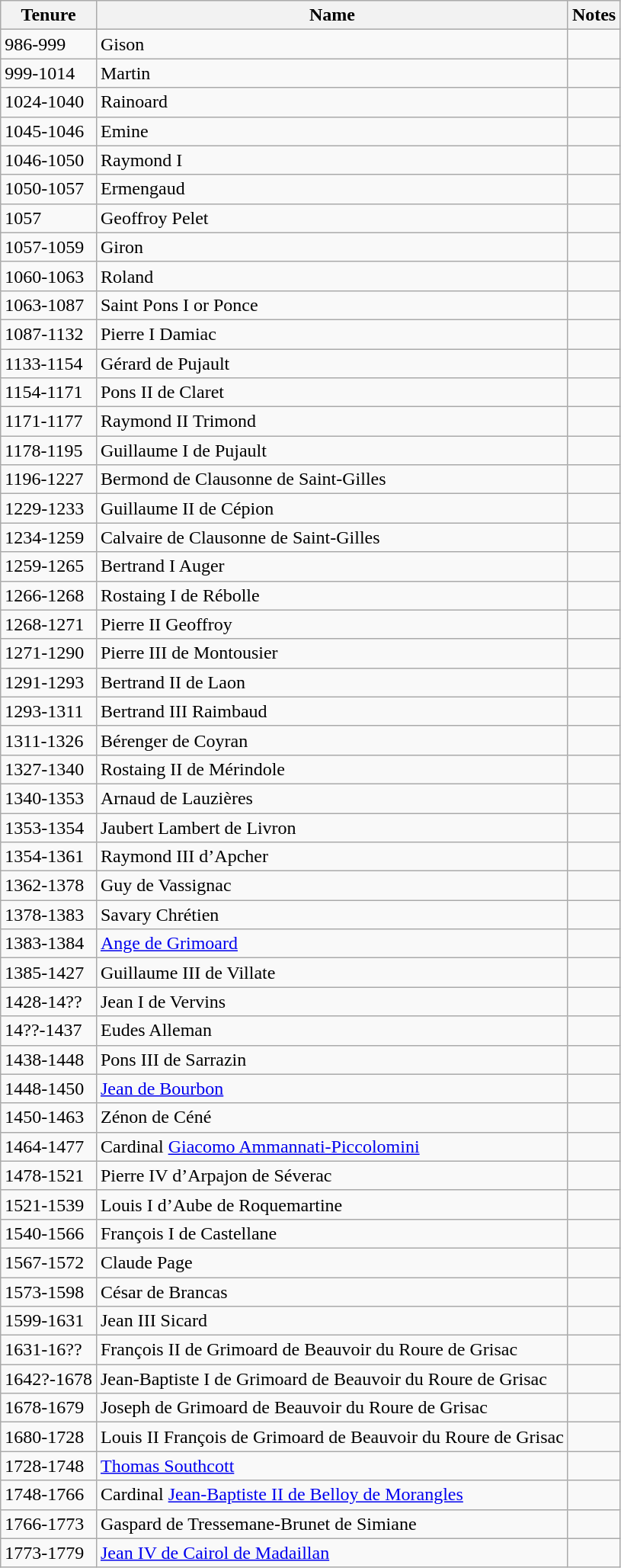<table class="wikitable sortable">
<tr>
<th>Tenure</th>
<th>Name</th>
<th>Notes</th>
</tr>
<tr>
<td>986-999</td>
<td>Gison</td>
<td></td>
</tr>
<tr>
<td>999-1014</td>
<td>Martin</td>
<td></td>
</tr>
<tr>
<td>1024-1040</td>
<td>Rainoard</td>
<td></td>
</tr>
<tr>
<td>1045-1046</td>
<td>Emine</td>
<td></td>
</tr>
<tr>
<td>1046-1050</td>
<td>Raymond I</td>
<td></td>
</tr>
<tr>
<td>1050-1057</td>
<td>Ermengaud</td>
<td></td>
</tr>
<tr>
<td>1057</td>
<td>Geoffroy Pelet</td>
<td></td>
</tr>
<tr>
<td>1057-1059</td>
<td>Giron</td>
<td></td>
</tr>
<tr>
<td>1060-1063</td>
<td>Roland</td>
<td></td>
</tr>
<tr>
<td>1063-1087</td>
<td>Saint Pons I or Ponce</td>
<td></td>
</tr>
<tr>
<td>1087-1132</td>
<td>Pierre I Damiac</td>
<td></td>
</tr>
<tr>
<td>1133-1154</td>
<td>Gérard de Pujault</td>
<td></td>
</tr>
<tr>
<td>1154-1171</td>
<td>Pons II de Claret</td>
<td></td>
</tr>
<tr>
<td>1171-1177</td>
<td>Raymond II Trimond</td>
<td></td>
</tr>
<tr>
<td>1178-1195</td>
<td>Guillaume I de Pujault</td>
<td></td>
</tr>
<tr>
<td>1196-1227</td>
<td>Bermond de Clausonne de Saint-Gilles</td>
<td></td>
</tr>
<tr>
<td>1229-1233</td>
<td>Guillaume II de Cépion</td>
<td></td>
</tr>
<tr>
<td>1234-1259</td>
<td>Calvaire de Clausonne de Saint-Gilles</td>
<td></td>
</tr>
<tr>
<td>1259-1265</td>
<td>Bertrand I Auger</td>
<td></td>
</tr>
<tr>
<td>1266-1268</td>
<td>Rostaing I de Rébolle</td>
<td></td>
</tr>
<tr>
<td>1268-1271</td>
<td>Pierre II Geoffroy</td>
<td></td>
</tr>
<tr>
<td>1271-1290</td>
<td>Pierre III de Montousier</td>
<td></td>
</tr>
<tr>
<td>1291-1293</td>
<td>Bertrand II de Laon</td>
<td></td>
</tr>
<tr>
<td>1293-1311</td>
<td>Bertrand III Raimbaud</td>
<td></td>
</tr>
<tr>
<td>1311-1326</td>
<td>Bérenger de Coyran</td>
<td></td>
</tr>
<tr>
<td>1327-1340</td>
<td>Rostaing II de Mérindole</td>
<td></td>
</tr>
<tr>
<td>1340-1353</td>
<td>Arnaud de Lauzières</td>
<td></td>
</tr>
<tr>
<td>1353-1354</td>
<td>Jaubert Lambert de Livron</td>
<td></td>
</tr>
<tr>
<td>1354-1361</td>
<td>Raymond III d’Apcher</td>
<td></td>
</tr>
<tr>
<td>1362-1378</td>
<td>Guy de Vassignac</td>
<td></td>
</tr>
<tr>
<td>1378-1383</td>
<td>Savary Chrétien</td>
<td></td>
</tr>
<tr>
<td>1383-1384</td>
<td><a href='#'>Ange de Grimoard</a></td>
<td></td>
</tr>
<tr>
<td>1385-1427</td>
<td>Guillaume III de Villate</td>
<td></td>
</tr>
<tr>
<td>1428-14??</td>
<td>Jean I de Vervins</td>
<td></td>
</tr>
<tr>
<td>14??-1437</td>
<td>Eudes Alleman</td>
<td></td>
</tr>
<tr>
<td>1438-1448</td>
<td>Pons III de Sarrazin</td>
<td></td>
</tr>
<tr>
<td>1448-1450</td>
<td><a href='#'>Jean de Bourbon</a></td>
<td></td>
</tr>
<tr>
<td>1450-1463</td>
<td>Zénon de Céné</td>
<td></td>
</tr>
<tr>
<td>1464-1477</td>
<td>Cardinal <a href='#'>Giacomo Ammannati-Piccolomini</a></td>
<td></td>
</tr>
<tr>
<td>1478-1521</td>
<td>Pierre IV d’Arpajon de Séverac</td>
<td></td>
</tr>
<tr>
<td>1521-1539</td>
<td>Louis I d’Aube de Roquemartine</td>
<td></td>
</tr>
<tr>
<td>1540-1566</td>
<td>François I de Castellane</td>
<td></td>
</tr>
<tr>
<td>1567-1572</td>
<td>Claude Page</td>
<td></td>
</tr>
<tr>
<td>1573-1598</td>
<td>César de Brancas</td>
<td></td>
</tr>
<tr>
<td>1599-1631</td>
<td>Jean III Sicard</td>
<td></td>
</tr>
<tr>
<td>1631-16??</td>
<td>François II de Grimoard de Beauvoir du Roure de Grisac</td>
<td></td>
</tr>
<tr>
<td>1642?-1678</td>
<td>Jean-Baptiste I de Grimoard de Beauvoir du Roure de Grisac</td>
<td></td>
</tr>
<tr>
<td>1678-1679</td>
<td>Joseph de Grimoard de Beauvoir du Roure de Grisac</td>
<td></td>
</tr>
<tr>
<td>1680-1728</td>
<td>Louis II François de Grimoard de Beauvoir du Roure de Grisac</td>
<td></td>
</tr>
<tr>
<td>1728-1748</td>
<td><a href='#'>Thomas Southcott</a></td>
<td></td>
</tr>
<tr>
<td>1748-1766</td>
<td>Cardinal <a href='#'>Jean-Baptiste II de Belloy de Morangles</a></td>
<td></td>
</tr>
<tr>
<td>1766-1773</td>
<td>Gaspard de Tressemane-Brunet de Simiane</td>
<td></td>
</tr>
<tr>
<td>1773-1779</td>
<td><a href='#'>Jean IV de Cairol de Madaillan</a></td>
<td></td>
</tr>
</table>
